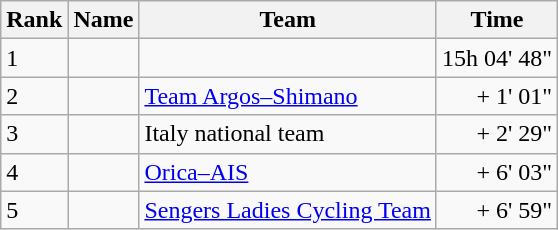<table class=wikitable style="font-size:100%">
<tr>
<th>Rank</th>
<th>Name</th>
<th>Team</th>
<th>Time</th>
</tr>
<tr>
<td>1</td>
<td> </td>
<td></td>
<td align="right">15h 04' 48"</td>
</tr>
<tr>
<td>2</td>
<td></td>
<td><a href='#'>Team Argos–Shimano</a></td>
<td align="right">+ 1' 01"</td>
</tr>
<tr>
<td>3</td>
<td></td>
<td>Italy national team</td>
<td align="right">+ 2' 29"</td>
</tr>
<tr>
<td>4</td>
<td></td>
<td><a href='#'>Orica–AIS</a></td>
<td align="right">+ 6' 03"</td>
</tr>
<tr>
<td>5</td>
<td></td>
<td><a href='#'>Sengers Ladies Cycling Team</a></td>
<td align="right">+ 6' 59"</td>
</tr>
</table>
